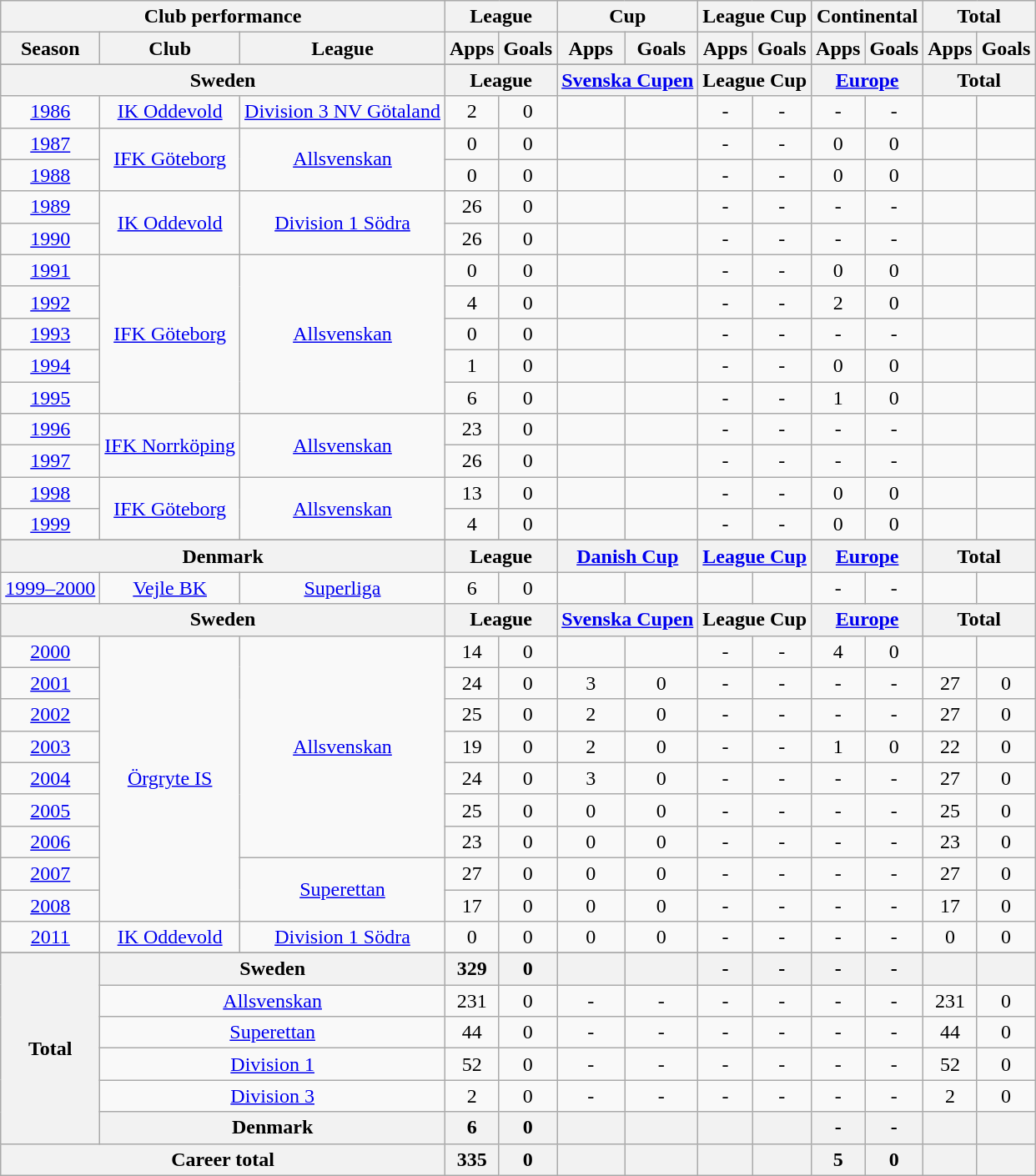<table class="wikitable" style="text-align:center">
<tr>
<th colspan=3>Club performance</th>
<th colspan=2>League</th>
<th colspan=2>Cup</th>
<th colspan=2>League Cup</th>
<th colspan=2>Continental</th>
<th colspan=2>Total</th>
</tr>
<tr>
<th>Season</th>
<th>Club</th>
<th>League</th>
<th>Apps</th>
<th>Goals</th>
<th>Apps</th>
<th>Goals</th>
<th>Apps</th>
<th>Goals</th>
<th>Apps</th>
<th>Goals</th>
<th>Apps</th>
<th>Goals</th>
</tr>
<tr>
</tr>
<tr>
<th colspan=3>Sweden</th>
<th colspan=2>League</th>
<th colspan=2><a href='#'>Svenska Cupen</a></th>
<th colspan=2>League Cup</th>
<th colspan=2><a href='#'>Europe</a></th>
<th colspan=2>Total</th>
</tr>
<tr>
<td><a href='#'>1986</a></td>
<td><a href='#'>IK Oddevold</a></td>
<td><a href='#'>Division 3 NV Götaland</a></td>
<td>2</td>
<td>0</td>
<td></td>
<td></td>
<td>-</td>
<td>-</td>
<td>-</td>
<td>-</td>
<td></td>
<td></td>
</tr>
<tr>
<td><a href='#'>1987</a></td>
<td rowspan="2"><a href='#'>IFK Göteborg</a></td>
<td rowspan="2"><a href='#'>Allsvenskan</a></td>
<td>0</td>
<td>0</td>
<td></td>
<td></td>
<td>-</td>
<td>-</td>
<td>0</td>
<td>0</td>
<td></td>
<td></td>
</tr>
<tr>
<td><a href='#'>1988</a></td>
<td>0</td>
<td>0</td>
<td></td>
<td></td>
<td>-</td>
<td>-</td>
<td>0</td>
<td>0</td>
<td></td>
<td></td>
</tr>
<tr>
<td><a href='#'>1989</a></td>
<td rowspan="2"><a href='#'>IK Oddevold</a></td>
<td rowspan="2"><a href='#'>Division 1 Södra</a></td>
<td>26</td>
<td>0</td>
<td></td>
<td></td>
<td>-</td>
<td>-</td>
<td>-</td>
<td>-</td>
<td></td>
<td></td>
</tr>
<tr>
<td><a href='#'>1990</a></td>
<td>26</td>
<td>0</td>
<td></td>
<td></td>
<td>-</td>
<td>-</td>
<td>-</td>
<td>-</td>
<td></td>
<td></td>
</tr>
<tr>
<td><a href='#'>1991</a></td>
<td rowspan="5"><a href='#'>IFK Göteborg</a></td>
<td rowspan="5"><a href='#'>Allsvenskan</a></td>
<td>0</td>
<td>0</td>
<td></td>
<td></td>
<td>-</td>
<td>-</td>
<td>0</td>
<td>0</td>
<td></td>
<td></td>
</tr>
<tr>
<td><a href='#'>1992</a></td>
<td>4</td>
<td>0</td>
<td></td>
<td></td>
<td>-</td>
<td>-</td>
<td>2</td>
<td>0</td>
<td></td>
<td></td>
</tr>
<tr>
<td><a href='#'>1993</a></td>
<td>0</td>
<td>0</td>
<td></td>
<td></td>
<td>-</td>
<td>-</td>
<td>-</td>
<td>-</td>
<td></td>
<td></td>
</tr>
<tr>
<td><a href='#'>1994</a></td>
<td>1</td>
<td>0</td>
<td></td>
<td></td>
<td>-</td>
<td>-</td>
<td>0</td>
<td>0</td>
<td></td>
<td></td>
</tr>
<tr>
<td><a href='#'>1995</a></td>
<td>6</td>
<td>0</td>
<td></td>
<td></td>
<td>-</td>
<td>-</td>
<td>1</td>
<td>0</td>
<td></td>
<td></td>
</tr>
<tr>
<td><a href='#'>1996</a></td>
<td rowspan="2"><a href='#'>IFK Norrköping</a></td>
<td rowspan="2"><a href='#'>Allsvenskan</a></td>
<td>23</td>
<td>0</td>
<td></td>
<td></td>
<td>-</td>
<td>-</td>
<td>-</td>
<td>-</td>
<td></td>
<td></td>
</tr>
<tr>
<td><a href='#'>1997</a></td>
<td>26</td>
<td>0</td>
<td></td>
<td></td>
<td>-</td>
<td>-</td>
<td>-</td>
<td>-</td>
<td></td>
<td></td>
</tr>
<tr>
<td><a href='#'>1998</a></td>
<td rowspan="2"><a href='#'>IFK Göteborg</a></td>
<td rowspan="2"><a href='#'>Allsvenskan</a></td>
<td>13</td>
<td>0</td>
<td></td>
<td></td>
<td>-</td>
<td>-</td>
<td>0</td>
<td>0</td>
<td></td>
<td></td>
</tr>
<tr>
<td><a href='#'>1999</a></td>
<td>4</td>
<td>0</td>
<td></td>
<td></td>
<td>-</td>
<td>-</td>
<td>0</td>
<td>0</td>
<td></td>
<td></td>
</tr>
<tr>
</tr>
<tr>
<th colspan=3>Denmark</th>
<th colspan=2>League</th>
<th colspan=2><a href='#'>Danish Cup</a></th>
<th colspan=2><a href='#'>League Cup</a></th>
<th colspan=2><a href='#'>Europe</a></th>
<th colspan=2>Total</th>
</tr>
<tr>
<td><a href='#'>1999–2000</a></td>
<td><a href='#'>Vejle BK</a></td>
<td><a href='#'>Superliga</a></td>
<td>6</td>
<td>0</td>
<td></td>
<td></td>
<td></td>
<td></td>
<td>-</td>
<td>-</td>
<td></td>
<td></td>
</tr>
<tr>
<th colspan=3>Sweden</th>
<th colspan=2>League</th>
<th colspan=2><a href='#'>Svenska Cupen</a></th>
<th colspan=2>League Cup</th>
<th colspan=2><a href='#'>Europe</a></th>
<th colspan=2>Total</th>
</tr>
<tr>
<td><a href='#'>2000</a></td>
<td rowspan="9"><a href='#'>Örgryte IS</a></td>
<td rowspan="7"><a href='#'>Allsvenskan</a></td>
<td>14</td>
<td>0</td>
<td></td>
<td></td>
<td>-</td>
<td>-</td>
<td>4</td>
<td>0</td>
<td></td>
<td></td>
</tr>
<tr>
<td><a href='#'>2001</a></td>
<td>24</td>
<td>0</td>
<td>3</td>
<td>0</td>
<td>-</td>
<td>-</td>
<td>-</td>
<td>-</td>
<td>27</td>
<td>0</td>
</tr>
<tr>
<td><a href='#'>2002</a></td>
<td>25</td>
<td>0</td>
<td>2</td>
<td>0</td>
<td>-</td>
<td>-</td>
<td>-</td>
<td>-</td>
<td>27</td>
<td>0</td>
</tr>
<tr>
<td><a href='#'>2003</a></td>
<td>19</td>
<td>0</td>
<td>2</td>
<td>0</td>
<td>-</td>
<td>-</td>
<td>1</td>
<td>0</td>
<td>22</td>
<td>0</td>
</tr>
<tr>
<td><a href='#'>2004</a></td>
<td>24</td>
<td>0</td>
<td>3</td>
<td>0</td>
<td>-</td>
<td>-</td>
<td>-</td>
<td>-</td>
<td>27</td>
<td>0</td>
</tr>
<tr>
<td><a href='#'>2005</a></td>
<td>25</td>
<td>0</td>
<td>0</td>
<td>0</td>
<td>-</td>
<td>-</td>
<td>-</td>
<td>-</td>
<td>25</td>
<td>0</td>
</tr>
<tr>
<td><a href='#'>2006</a></td>
<td>23</td>
<td>0</td>
<td>0</td>
<td>0</td>
<td>-</td>
<td>-</td>
<td>-</td>
<td>-</td>
<td>23</td>
<td>0</td>
</tr>
<tr>
<td><a href='#'>2007</a></td>
<td rowspan="2"><a href='#'>Superettan</a></td>
<td>27</td>
<td>0</td>
<td>0</td>
<td>0</td>
<td>-</td>
<td>-</td>
<td>-</td>
<td>-</td>
<td>27</td>
<td>0</td>
</tr>
<tr>
<td><a href='#'>2008</a></td>
<td>17</td>
<td>0</td>
<td>0</td>
<td>0</td>
<td>-</td>
<td>-</td>
<td>-</td>
<td>-</td>
<td>17</td>
<td>0</td>
</tr>
<tr>
<td><a href='#'>2011</a></td>
<td><a href='#'>IK Oddevold</a></td>
<td><a href='#'>Division 1 Södra</a></td>
<td>0</td>
<td>0</td>
<td>0</td>
<td>0</td>
<td>-</td>
<td>-</td>
<td>-</td>
<td>-</td>
<td>0</td>
<td>0</td>
</tr>
<tr>
</tr>
<tr>
<th rowspan=6>Total</th>
<th colspan=2>Sweden</th>
<th>329</th>
<th>0</th>
<th></th>
<th></th>
<th>-</th>
<th>-</th>
<th>-</th>
<th>-</th>
<th></th>
<th></th>
</tr>
<tr>
<td colspan="2"><a href='#'>Allsvenskan</a></td>
<td>231</td>
<td>0</td>
<td>-</td>
<td>-</td>
<td>-</td>
<td>-</td>
<td>-</td>
<td>-</td>
<td>231</td>
<td>0</td>
</tr>
<tr>
<td colspan="2"><a href='#'>Superettan</a></td>
<td>44</td>
<td>0</td>
<td>-</td>
<td>-</td>
<td>-</td>
<td>-</td>
<td>-</td>
<td>-</td>
<td>44</td>
<td>0</td>
</tr>
<tr>
<td colspan="2"><a href='#'>Division 1</a></td>
<td>52</td>
<td>0</td>
<td>-</td>
<td>-</td>
<td>-</td>
<td>-</td>
<td>-</td>
<td>-</td>
<td>52</td>
<td>0</td>
</tr>
<tr>
<td colspan="2"><a href='#'>Division 3</a></td>
<td>2</td>
<td>0</td>
<td>-</td>
<td>-</td>
<td>-</td>
<td>-</td>
<td>-</td>
<td>-</td>
<td>2</td>
<td>0</td>
</tr>
<tr>
<th colspan=2>Denmark</th>
<th>6</th>
<th>0</th>
<th></th>
<th></th>
<th></th>
<th></th>
<th>-</th>
<th>-</th>
<th></th>
<th></th>
</tr>
<tr>
<th colspan=3>Career total</th>
<th>335</th>
<th>0</th>
<th></th>
<th></th>
<th></th>
<th></th>
<th>5</th>
<th>0</th>
<th></th>
<th></th>
</tr>
</table>
